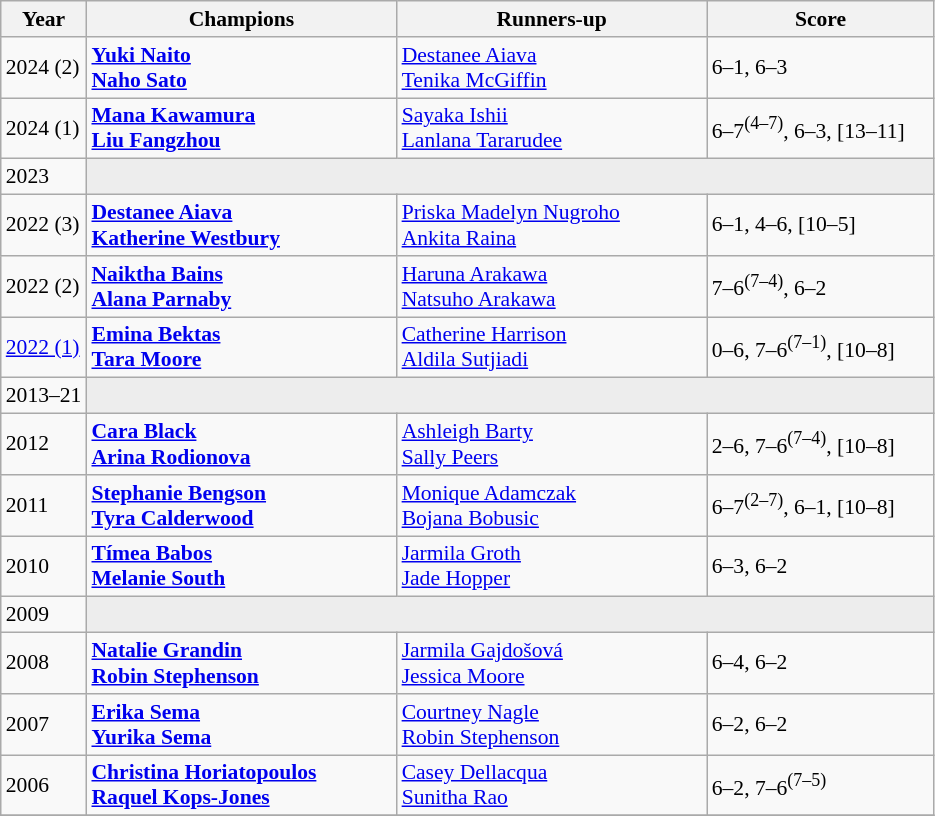<table class="wikitable" style="font-size:90%">
<tr>
<th>Year</th>
<th width="200">Champions</th>
<th width="200">Runners-up</th>
<th width="145">Score</th>
</tr>
<tr>
<td>2024 (2)</td>
<td> <strong><a href='#'>Yuki Naito</a></strong><br> <strong><a href='#'>Naho Sato</a></strong></td>
<td> <a href='#'>Destanee Aiava</a><br> <a href='#'>Tenika McGiffin</a></td>
<td>6–1, 6–3</td>
</tr>
<tr>
<td>2024 (1)</td>
<td> <strong><a href='#'>Mana Kawamura</a></strong><br> <strong><a href='#'>Liu Fangzhou</a></strong></td>
<td> <a href='#'>Sayaka Ishii</a><br> <a href='#'>Lanlana Tararudee</a></td>
<td>6–7<sup>(4–7)</sup>, 6–3, [13–11]</td>
</tr>
<tr>
<td>2023</td>
<td colspan=3 bgcolor="#ededed"></td>
</tr>
<tr>
<td>2022 (3)</td>
<td> <strong><a href='#'>Destanee Aiava</a></strong><br> <strong><a href='#'>Katherine Westbury</a></strong></td>
<td> <a href='#'>Priska Madelyn Nugroho</a><br> <a href='#'>Ankita Raina</a></td>
<td>6–1, 4–6, [10–5]</td>
</tr>
<tr>
<td>2022 (2)</td>
<td> <strong><a href='#'>Naiktha Bains</a></strong><br> <strong><a href='#'>Alana Parnaby</a></strong></td>
<td> <a href='#'>Haruna Arakawa</a><br> <a href='#'>Natsuho Arakawa</a></td>
<td>7–6<sup>(7–4)</sup>, 6–2</td>
</tr>
<tr>
<td><a href='#'>2022 (1)</a></td>
<td> <strong><a href='#'>Emina Bektas</a></strong><br> <strong><a href='#'>Tara Moore</a></strong></td>
<td> <a href='#'>Catherine Harrison</a><br> <a href='#'>Aldila Sutjiadi</a></td>
<td>0–6, 7–6<sup>(7–1)</sup>, [10–8]</td>
</tr>
<tr>
<td>2013–21</td>
<td colspan=3 bgcolor="#ededed"></td>
</tr>
<tr>
<td>2012</td>
<td> <strong><a href='#'>Cara Black</a></strong><br> <strong><a href='#'>Arina Rodionova</a></strong></td>
<td> <a href='#'>Ashleigh Barty</a><br> <a href='#'>Sally Peers</a></td>
<td>2–6, 7–6<sup>(7–4)</sup>, [10–8]</td>
</tr>
<tr>
<td>2011</td>
<td> <strong><a href='#'>Stephanie Bengson</a></strong><br> <strong><a href='#'>Tyra Calderwood</a></strong></td>
<td> <a href='#'>Monique Adamczak</a><br> <a href='#'>Bojana Bobusic</a></td>
<td>6–7<sup>(2–7)</sup>, 6–1, [10–8]</td>
</tr>
<tr>
<td>2010</td>
<td> <strong><a href='#'>Tímea Babos</a></strong><br> <strong><a href='#'>Melanie South</a></strong></td>
<td> <a href='#'>Jarmila Groth</a> <br> <a href='#'>Jade Hopper</a></td>
<td>6–3, 6–2</td>
</tr>
<tr>
<td>2009</td>
<td colspan=3 bgcolor="#ededed"></td>
</tr>
<tr>
<td>2008</td>
<td> <strong><a href='#'>Natalie Grandin</a></strong><br> <strong><a href='#'>Robin Stephenson</a></strong></td>
<td> <a href='#'>Jarmila Gajdošová</a><br> <a href='#'>Jessica Moore</a></td>
<td>6–4, 6–2</td>
</tr>
<tr>
<td>2007</td>
<td> <strong><a href='#'>Erika Sema</a></strong><br> <strong><a href='#'>Yurika Sema</a></strong></td>
<td> <a href='#'>Courtney Nagle</a><br> <a href='#'>Robin Stephenson</a></td>
<td>6–2, 6–2</td>
</tr>
<tr>
<td>2006</td>
<td> <strong><a href='#'>Christina Horiatopoulos</a></strong><br> <strong><a href='#'>Raquel Kops-Jones</a></strong></td>
<td> <a href='#'>Casey Dellacqua</a><br> <a href='#'>Sunitha Rao</a></td>
<td>6–2, 7–6<sup>(7–5)</sup></td>
</tr>
<tr>
</tr>
</table>
